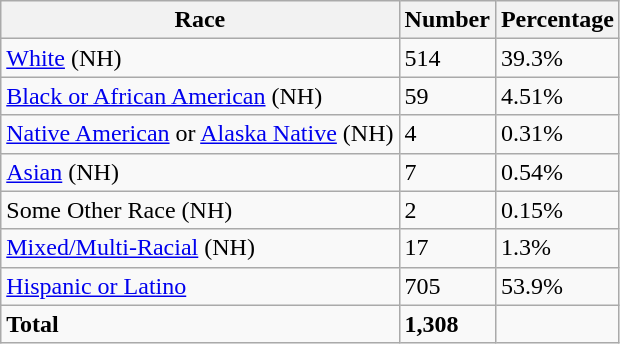<table class="wikitable">
<tr>
<th>Race</th>
<th>Number</th>
<th>Percentage</th>
</tr>
<tr>
<td><a href='#'>White</a> (NH)</td>
<td>514</td>
<td>39.3%</td>
</tr>
<tr>
<td><a href='#'>Black or African American</a> (NH)</td>
<td>59</td>
<td>4.51%</td>
</tr>
<tr>
<td><a href='#'>Native American</a> or <a href='#'>Alaska Native</a> (NH)</td>
<td>4</td>
<td>0.31%</td>
</tr>
<tr>
<td><a href='#'>Asian</a> (NH)</td>
<td>7</td>
<td>0.54%</td>
</tr>
<tr>
<td>Some Other Race (NH)</td>
<td>2</td>
<td>0.15%</td>
</tr>
<tr>
<td><a href='#'>Mixed/Multi-Racial</a> (NH)</td>
<td>17</td>
<td>1.3%</td>
</tr>
<tr>
<td><a href='#'>Hispanic or Latino</a></td>
<td>705</td>
<td>53.9%</td>
</tr>
<tr>
<td><strong>Total</strong></td>
<td><strong>1,308</strong></td>
<td></td>
</tr>
</table>
